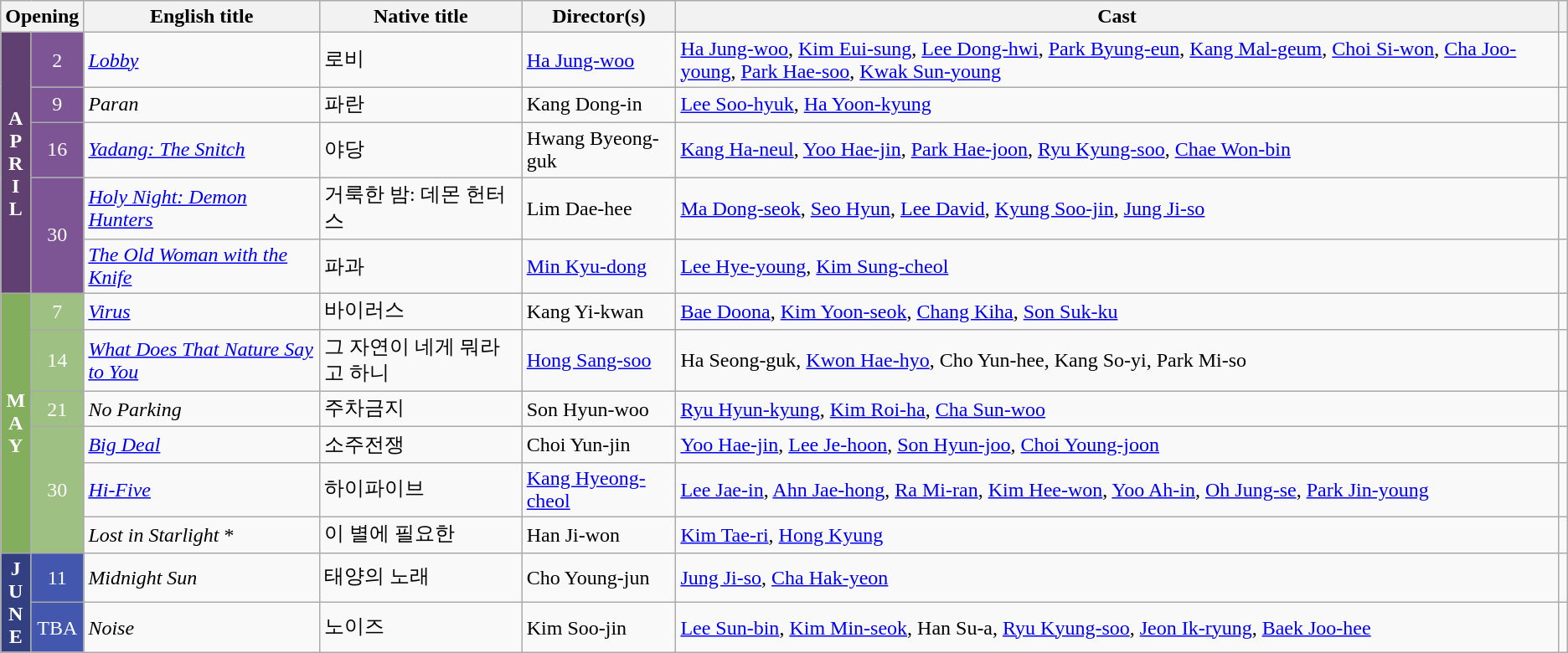<table class="wikitable sortable">
<tr>
<th colspan="2">Opening</th>
<th>English title</th>
<th>Native title</th>
<th>Director(s)</th>
<th>Cast</th>
<th class="unsortable"></th>
</tr>
<tr>
<th rowspan="5" style="text-align:center; background:#604071; color:white;">A<br>P<br>R<br>I<br>L</th>
<td style="text-align:center; background:#7D5494; color:white;">2</td>
<td><em><a href='#'>Lobby</a></em></td>
<td>로비</td>
<td><a href='#'>Ha Jung-woo</a></td>
<td><a href='#'>Ha Jung-woo</a>, <a href='#'>Kim Eui-sung</a>, <a href='#'>Lee Dong-hwi</a>, <a href='#'>Park Byung-eun</a>, <a href='#'>Kang Mal-geum</a>, <a href='#'>Choi Si-won</a>, <a href='#'>Cha Joo-young</a>, <a href='#'>Park Hae-soo</a>, <a href='#'>Kwak Sun-young</a></td>
<td style="text-align:center"></td>
</tr>
<tr>
<td style="text-align:center; background:#7D5494; color:white;">9</td>
<td><em>Paran</em> </td>
<td>파란</td>
<td>Kang Dong-in</td>
<td><a href='#'>Lee Soo-hyuk</a>, <a href='#'>Ha Yoon-kyung</a></td>
<td style="text-align:center"></td>
</tr>
<tr>
<td style="text-align:center; background:#7D5494; color:white;">16</td>
<td><em><a href='#'>Yadang: The Snitch</a></em></td>
<td>야당</td>
<td>Hwang Byeong-guk</td>
<td><a href='#'>Kang Ha-neul</a>, <a href='#'>Yoo Hae-jin</a>, <a href='#'>Park Hae-joon</a>, <a href='#'>Ryu Kyung-soo</a>, <a href='#'>Chae Won-bin</a></td>
<td style="text-align:center"></td>
</tr>
<tr>
<td rowspan="2" style="text-align:center; background:#7D5494; color:white;">30</td>
<td><em><a href='#'>Holy Night: Demon Hunters</a></em></td>
<td>거룩한 밤: 데몬 헌터스</td>
<td>Lim Dae-hee</td>
<td><a href='#'>Ma Dong-seok</a>, <a href='#'>Seo Hyun</a>, <a href='#'>Lee David</a>, <a href='#'>Kyung Soo-jin</a>, <a href='#'>Jung Ji-so</a></td>
<td style="text-align:center"></td>
</tr>
<tr>
<td><em><a href='#'>The Old Woman with the Knife</a></em> </td>
<td>파과</td>
<td><a href='#'>Min Kyu-dong</a></td>
<td><a href='#'>Lee Hye-young</a>, <a href='#'>Kim Sung-cheol</a></td>
<td style="text-align:center"></td>
</tr>
<tr>
<th rowspan="6" style="text-align:center; background:#82AE5E; color:white;">M<br>A<br>Y</th>
<td style="text-align:center; background:#9EC083; color:white;">7</td>
<td><em><a href='#'>Virus</a></em></td>
<td>바이러스</td>
<td>Kang Yi-kwan</td>
<td><a href='#'>Bae Doona</a>, <a href='#'>Kim Yoon-seok</a>, <a href='#'>Chang Kiha</a>, <a href='#'>Son Suk-ku</a></td>
<td style="text-align:center"></td>
</tr>
<tr>
<td style="text-align:center; background:#9EC083; color:white;">14</td>
<td><em><a href='#'>What Does That Nature Say to You</a></em> </td>
<td>그 자연이 네게 뭐라고 하니</td>
<td><a href='#'>Hong Sang-soo</a></td>
<td>Ha Seong-guk, <a href='#'>Kwon Hae-hyo</a>, Cho Yun-hee, Kang So-yi, Park Mi-so</td>
<td style="text-align:center"></td>
</tr>
<tr>
<td style="text-align:center; background:#9EC083; color:white;">21</td>
<td><em>No Parking</em></td>
<td>주차금지</td>
<td>Son Hyun-woo</td>
<td><a href='#'>Ryu Hyun-kyung</a>, <a href='#'>Kim Roi-ha</a>, <a href='#'>Cha Sun-woo</a></td>
<td style="text-align:center"></td>
</tr>
<tr>
<td rowspan="3" style="text-align:center; background:#9EC083; color:white;">30</td>
<td><em><a href='#'>Big Deal</a></em></td>
<td>소주전쟁</td>
<td>Choi Yun-jin</td>
<td><a href='#'>Yoo Hae-jin</a>, <a href='#'>Lee Je-hoon</a>, <a href='#'>Son Hyun-joo</a>, <a href='#'>Choi Young-joon</a></td>
<td style="text-align:center"></td>
</tr>
<tr>
<td><em><a href='#'>Hi-Five</a></em></td>
<td>하이파이브</td>
<td><a href='#'>Kang Hyeong-cheol</a></td>
<td><a href='#'>Lee Jae-in</a>, <a href='#'> Ahn Jae-hong</a>, <a href='#'>Ra Mi-ran</a>, <a href='#'>Kim Hee-won</a>, <a href='#'>Yoo Ah-in</a>, <a href='#'>Oh Jung-se</a>, <a href='#'>Park Jin-young</a></td>
<td style="text-align:center"></td>
</tr>
<tr>
<td><em>Lost in Starlight</em> *</td>
<td>이 별에 필요한</td>
<td>Han Ji-won</td>
<td><a href='#'>Kim Tae-ri</a>, <a href='#'>Hong Kyung</a></td>
<td style="text-align:center"></td>
</tr>
<tr>
<th rowspan="2" style="text-align:center; background:#324081; color:white;">J<br>U<br>N<br>E</th>
<td style="text-align:center; background:#4457AE; color:white;">11</td>
<td><em>Midnight Sun</em></td>
<td>태양의 노래</td>
<td>Cho Young-jun</td>
<td><a href='#'>Jung Ji-so</a>, <a href='#'>Cha Hak-yeon</a></td>
<td style="text-align:center"></td>
</tr>
<tr>
<td style="text-align:center; background:#4457AE; color:white;">TBA</td>
<td><em>Noise</em></td>
<td>노이즈</td>
<td>Kim Soo-jin</td>
<td><a href='#'>Lee Sun-bin</a>, <a href='#'>Kim Min-seok</a>, Han Su-a, <a href='#'>Ryu Kyung-soo</a>, <a href='#'>Jeon Ik-ryung</a>, <a href='#'>Baek Joo-hee</a></td>
<td style="text-align:center"></td>
</tr>
</table>
